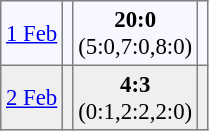<table bgcolor="#f7f8ff" cellpadding="3" cellspacing="0" border="1" style="font-size: 95%; border: gray solid 1px; border-collapse: collapse;">
<tr>
<td><a href='#'>1 Feb</a></td>
<td></td>
<td align="center"><strong>20:0</strong><br>(5:0,7:0,8:0)</td>
<td></td>
</tr>
<tr bgcolor="#EFEFEF">
<td><a href='#'>2 Feb</a></td>
<td></td>
<td align="center"><strong>4:3</strong><br>(0:1,2:2,2:0)</td>
<td></td>
</tr>
</table>
